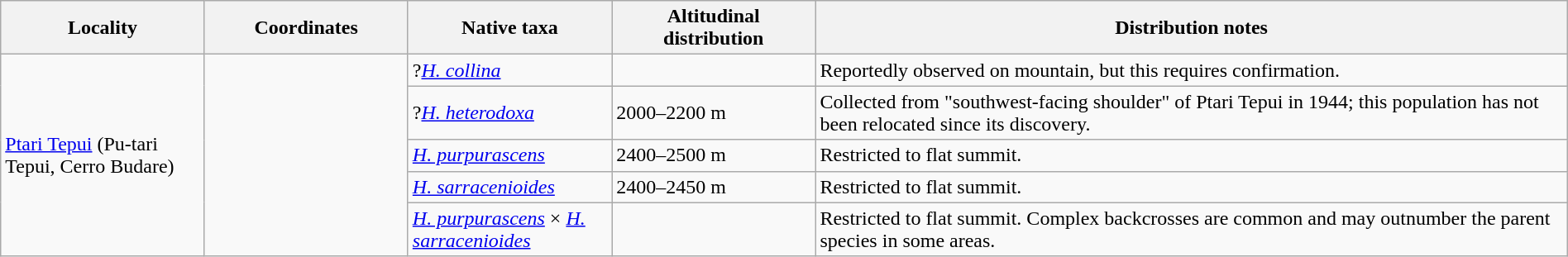<table class="wikitable" style="width: 100%">
<tr>
<th scope="col" width="13%">Locality</th>
<th scope="col" width="13%">Coordinates</th>
<th scope="col" width="13%">Native taxa</th>
<th scope="col" width="13%">Altitudinal distribution</th>
<th scope="col" width="48%">Distribution notes</th>
</tr>
<tr>
<td rowspan="5"><a href='#'>Ptari Tepui</a> (Pu-tari Tepui, Cerro Budare)</td>
<td rowspan="5"></td>
<td>?<em><a href='#'>H. collina</a></em></td>
<td></td>
<td>Reportedly observed on mountain, but this requires confirmation.</td>
</tr>
<tr>
<td>?<em><a href='#'>H. heterodoxa</a></em></td>
<td>2000–2200 m</td>
<td>Collected from "southwest-facing shoulder" of Ptari Tepui in 1944; this population has not been relocated since its discovery.</td>
</tr>
<tr>
<td><em><a href='#'>H. purpurascens</a></em></td>
<td>2400–2500 m</td>
<td>Restricted to flat summit.</td>
</tr>
<tr>
<td><em><a href='#'>H. sarracenioides</a></em></td>
<td>2400–2450 m</td>
<td>Restricted to flat summit.</td>
</tr>
<tr>
<td><em><a href='#'>H. purpurascens</a></em> × <em><a href='#'>H. sarracenioides</a></em></td>
<td></td>
<td>Restricted to flat summit. Complex backcrosses are common and may outnumber the parent species in some areas.</td>
</tr>
</table>
